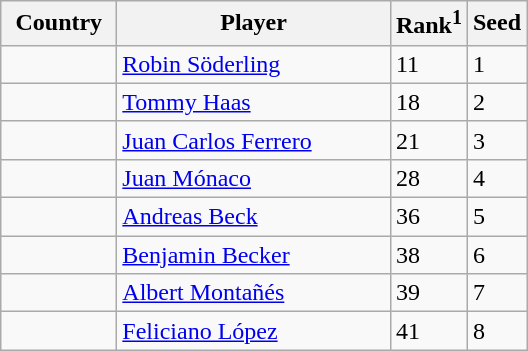<table class="sortable wikitable">
<tr>
<th width="70">Country</th>
<th width="175">Player</th>
<th>Rank<sup>1</sup></th>
<th>Seed</th>
</tr>
<tr>
<td></td>
<td><a href='#'>Robin Söderling</a></td>
<td>11</td>
<td>1</td>
</tr>
<tr>
<td></td>
<td><a href='#'>Tommy Haas</a></td>
<td>18</td>
<td>2</td>
</tr>
<tr>
<td></td>
<td><a href='#'>Juan Carlos Ferrero</a></td>
<td>21</td>
<td>3</td>
</tr>
<tr>
<td></td>
<td><a href='#'>Juan Mónaco</a></td>
<td>28</td>
<td>4</td>
</tr>
<tr>
<td></td>
<td><a href='#'>Andreas Beck</a></td>
<td>36</td>
<td>5</td>
</tr>
<tr>
<td></td>
<td><a href='#'>Benjamin Becker</a></td>
<td>38</td>
<td>6</td>
</tr>
<tr>
<td></td>
<td><a href='#'>Albert Montañés</a></td>
<td>39</td>
<td>7</td>
</tr>
<tr>
<td></td>
<td><a href='#'>Feliciano López</a></td>
<td>41</td>
<td>8</td>
</tr>
</table>
